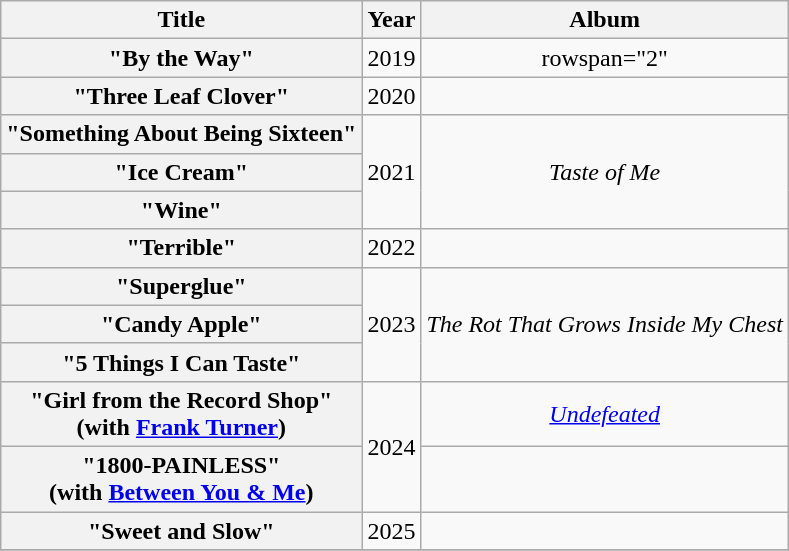<table class="wikitable plainrowheaders" style="text-align:center;">
<tr>
<th scope="col" rowspan="1">Title</th>
<th scope="col" rowspan="1">Year</th>
<th scope="col" rowspan="1">Album</th>
</tr>
<tr>
<th scope="row">"By the Way"</th>
<td>2019</td>
<td>rowspan="2" </td>
</tr>
<tr>
<th scope="row">"Three Leaf Clover"</th>
<td>2020</td>
</tr>
<tr>
<th scope="row">"Something About Being Sixteen"</th>
<td rowspan="3">2021</td>
<td rowspan="3"><em>Taste of Me</em></td>
</tr>
<tr>
<th scope="row">"Ice Cream"</th>
</tr>
<tr>
<th scope="row">"Wine"</th>
</tr>
<tr>
<th scope="row">"Terrible"</th>
<td>2022</td>
<td></td>
</tr>
<tr>
<th scope="row">"Superglue"</th>
<td rowspan="3">2023</td>
<td rowspan="3"><em>The Rot That Grows Inside My Chest</em></td>
</tr>
<tr>
<th scope="row">"Candy Apple"</th>
</tr>
<tr>
<th scope="row">"5 Things I Can Taste"</th>
</tr>
<tr>
<th scope="row">"Girl from the Record Shop"<br> (with <a href='#'>Frank Turner</a>)</th>
<td rowspan="2">2024</td>
<td><em><a href='#'>Undefeated</a></em></td>
</tr>
<tr>
<th scope="row">"1800-PAINLESS"<br> (with <a href='#'>Between You & Me</a>)</th>
<td></td>
</tr>
<tr>
<th scope="row">"Sweet and Slow"</th>
<td>2025</td>
<td></td>
</tr>
<tr>
</tr>
</table>
